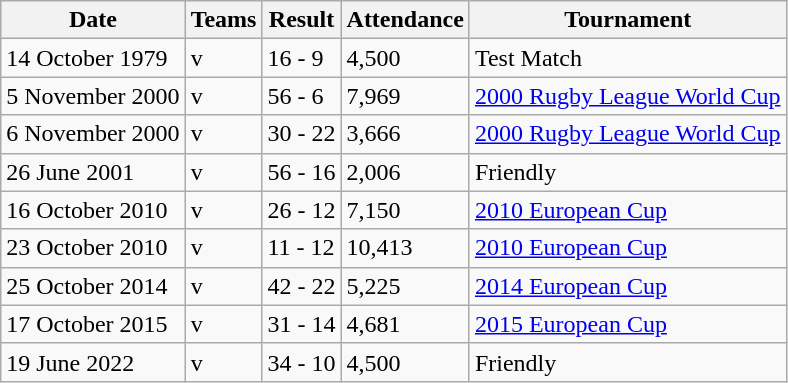<table class="wikitable">
<tr>
<th>Date</th>
<th>Teams</th>
<th>Result</th>
<th>Attendance</th>
<th>Tournament</th>
</tr>
<tr>
<td>14 October 1979</td>
<td> v </td>
<td>16 - 9</td>
<td>4,500</td>
<td>Test Match</td>
</tr>
<tr>
<td>5 November 2000</td>
<td> v </td>
<td>56 - 6</td>
<td>7,969</td>
<td><a href='#'>2000 Rugby League World Cup</a></td>
</tr>
<tr>
<td>6 November 2000</td>
<td> v </td>
<td>30 - 22</td>
<td>3,666</td>
<td><a href='#'>2000 Rugby League World Cup</a></td>
</tr>
<tr>
<td>26 June 2001</td>
<td> v </td>
<td>56 - 16</td>
<td>2,006</td>
<td>Friendly</td>
</tr>
<tr>
<td>16 October 2010</td>
<td> v </td>
<td>26 - 12</td>
<td>7,150</td>
<td><a href='#'>2010 European Cup</a></td>
</tr>
<tr>
<td>23 October 2010</td>
<td> v </td>
<td>11 - 12</td>
<td>10,413</td>
<td><a href='#'>2010 European Cup</a></td>
</tr>
<tr>
<td>25 October 2014</td>
<td> v </td>
<td>42 - 22</td>
<td>5,225</td>
<td><a href='#'>2014 European Cup</a></td>
</tr>
<tr>
<td>17 October 2015</td>
<td> v </td>
<td>31 - 14</td>
<td>4,681</td>
<td><a href='#'>2015 European Cup</a></td>
</tr>
<tr>
<td>19 June 2022</td>
<td> v </td>
<td>34 - 10</td>
<td>4,500</td>
<td>Friendly</td>
</tr>
</table>
